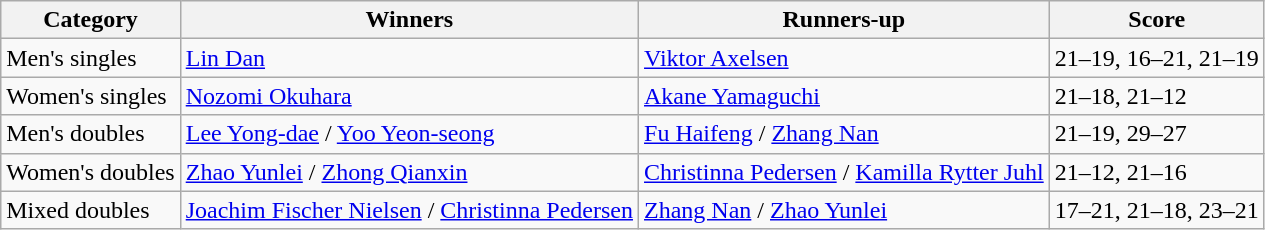<table class=wikitable style="white-space:nowrap;">
<tr>
<th>Category</th>
<th>Winners</th>
<th>Runners-up</th>
<th>Score</th>
</tr>
<tr>
<td>Men's singles</td>
<td> <a href='#'>Lin Dan</a></td>
<td> <a href='#'>Viktor Axelsen</a></td>
<td>21–19, 16–21, 21–19</td>
</tr>
<tr>
<td>Women's singles</td>
<td> <a href='#'>Nozomi Okuhara</a></td>
<td> <a href='#'>Akane Yamaguchi</a></td>
<td>21–18, 21–12</td>
</tr>
<tr>
<td>Men's doubles</td>
<td> <a href='#'>Lee Yong-dae</a> / <a href='#'>Yoo Yeon-seong</a></td>
<td> <a href='#'>Fu Haifeng</a> / <a href='#'>Zhang Nan</a></td>
<td>21–19, 29–27</td>
</tr>
<tr>
<td>Women's doubles</td>
<td> <a href='#'>Zhao Yunlei</a> / <a href='#'>Zhong Qianxin</a></td>
<td> <a href='#'>Christinna Pedersen</a> / <a href='#'>Kamilla Rytter Juhl</a></td>
<td>21–12, 21–16</td>
</tr>
<tr>
<td>Mixed doubles</td>
<td> <a href='#'>Joachim Fischer Nielsen</a> / <a href='#'>Christinna Pedersen</a></td>
<td> <a href='#'>Zhang Nan</a> / <a href='#'>Zhao Yunlei</a></td>
<td>17–21, 21–18, 23–21</td>
</tr>
</table>
